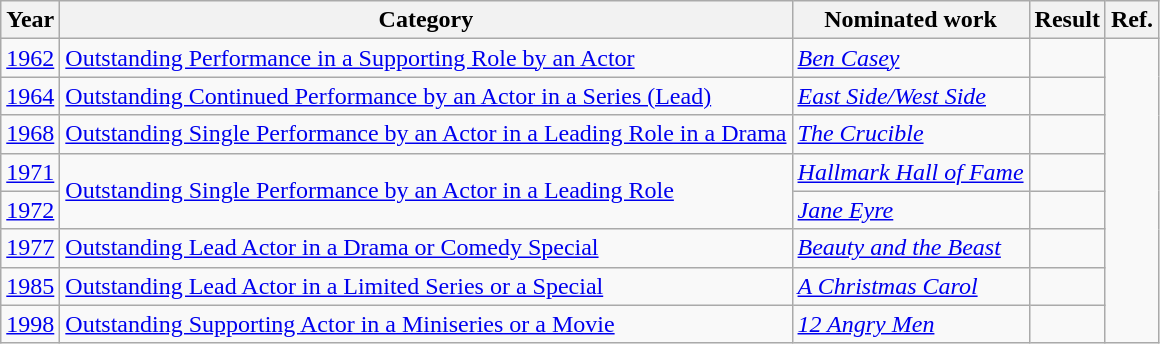<table class="wikitable">
<tr>
<th>Year</th>
<th>Category</th>
<th>Nominated work</th>
<th>Result</th>
<th>Ref.</th>
</tr>
<tr>
<td><a href='#'>1962</a></td>
<td><a href='#'>Outstanding Performance in a Supporting Role by an Actor</a></td>
<td><em><a href='#'>Ben Casey</a></em> </td>
<td></td>
<td align="center" rowspan="8"></td>
</tr>
<tr>
<td><a href='#'>1964</a></td>
<td><a href='#'>Outstanding Continued Performance by an Actor in a Series (Lead)</a></td>
<td><em><a href='#'>East Side/West Side</a></em></td>
<td></td>
</tr>
<tr>
<td><a href='#'>1968</a></td>
<td><a href='#'>Outstanding Single Performance by an Actor in a Leading Role in a Drama</a></td>
<td><em><a href='#'>The Crucible</a></em></td>
<td></td>
</tr>
<tr>
<td><a href='#'>1971</a></td>
<td rowspan="2"><a href='#'>Outstanding Single Performance by an Actor in a Leading Role</a></td>
<td><em><a href='#'>Hallmark Hall of Fame</a></em> </td>
<td></td>
</tr>
<tr>
<td><a href='#'>1972</a></td>
<td><em><a href='#'>Jane Eyre</a></em></td>
<td></td>
</tr>
<tr>
<td><a href='#'>1977</a></td>
<td><a href='#'>Outstanding Lead Actor in a Drama or Comedy Special</a></td>
<td><em><a href='#'>Beauty and the Beast</a></em></td>
<td></td>
</tr>
<tr>
<td><a href='#'>1985</a></td>
<td><a href='#'>Outstanding Lead Actor in a Limited Series or a Special</a></td>
<td><em><a href='#'>A Christmas Carol</a></em></td>
<td></td>
</tr>
<tr>
<td><a href='#'>1998</a></td>
<td><a href='#'>Outstanding Supporting Actor in a Miniseries or a Movie</a></td>
<td><em><a href='#'>12 Angry Men</a></em></td>
<td></td>
</tr>
</table>
